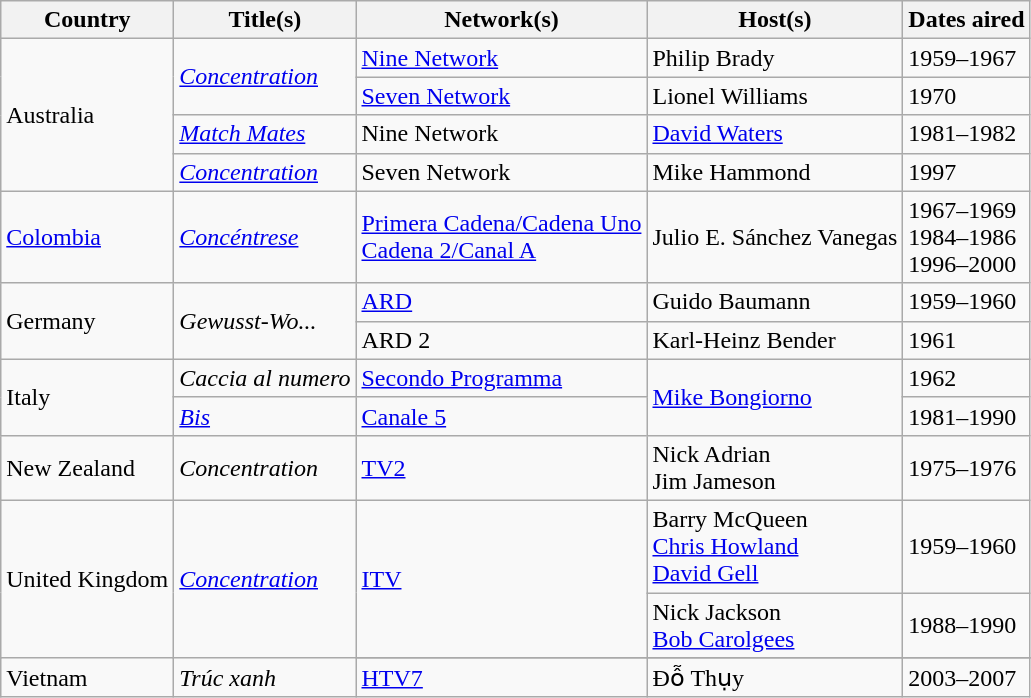<table class="wikitable" style="text-align: left;">
<tr>
<th>Country</th>
<th>Title(s)</th>
<th>Network(s)</th>
<th>Host(s)</th>
<th>Dates aired</th>
</tr>
<tr>
<td rowspan="4"> Australia</td>
<td rowspan="2"><em><a href='#'>Concentration</a></em></td>
<td><a href='#'>Nine Network</a></td>
<td>Philip Brady</td>
<td>1959–1967</td>
</tr>
<tr>
<td><a href='#'>Seven Network</a></td>
<td>Lionel Williams</td>
<td>1970</td>
</tr>
<tr>
<td><em><a href='#'>Match Mates</a></em></td>
<td>Nine Network</td>
<td><a href='#'>David Waters</a></td>
<td>1981–1982</td>
</tr>
<tr>
<td><em><a href='#'>Concentration</a></em></td>
<td>Seven Network</td>
<td>Mike Hammond</td>
<td>1997</td>
</tr>
<tr>
<td> <a href='#'>Colombia</a></td>
<td><em><a href='#'>Concéntrese</a></em></td>
<td><a href='#'>Primera Cadena/Cadena Uno</a><br><a href='#'>Cadena 2/Canal A</a></td>
<td>Julio E. Sánchez Vanegas</td>
<td>1967–1969<br>1984–1986<br>1996–2000</td>
</tr>
<tr>
<td rowspan="2"> Germany</td>
<td rowspan="2"><em>Gewusst-Wo...</em></td>
<td><a href='#'>ARD</a></td>
<td>Guido Baumann</td>
<td>1959–1960</td>
</tr>
<tr>
<td>ARD 2</td>
<td>Karl-Heinz Bender</td>
<td>1961</td>
</tr>
<tr>
<td rowspan="2"> Italy</td>
<td><em>Caccia al numero</em></td>
<td><a href='#'>Secondo Programma</a></td>
<td rowspan="2"><a href='#'>Mike Bongiorno</a></td>
<td>1962</td>
</tr>
<tr>
<td><em><a href='#'>Bis</a></em></td>
<td><a href='#'>Canale 5</a></td>
<td>1981–1990</td>
</tr>
<tr>
<td> New Zealand</td>
<td><em>Concentration</em></td>
<td><a href='#'>TV2</a></td>
<td>Nick Adrian<br>Jim Jameson</td>
<td>1975–1976</td>
</tr>
<tr>
<td rowspan="2"> United Kingdom</td>
<td rowspan="2"><em><a href='#'>Concentration</a></em></td>
<td rowspan="2"><a href='#'>ITV</a></td>
<td>Barry McQueen<br><a href='#'>Chris Howland</a><br><a href='#'>David Gell</a></td>
<td>1959–1960</td>
</tr>
<tr>
<td>Nick Jackson<br><a href='#'>Bob Carolgees</a></td>
<td>1988–1990</td>
</tr>
<tr>
<td rowspan="2"> Vietnam</td>
<td rowspan="2"><em>Trúc xanh</em></td>
</tr>
<tr>
<td><a href='#'>HTV7</a></td>
<td>Đỗ Thụy</td>
<td>2003–2007</td>
</tr>
</table>
